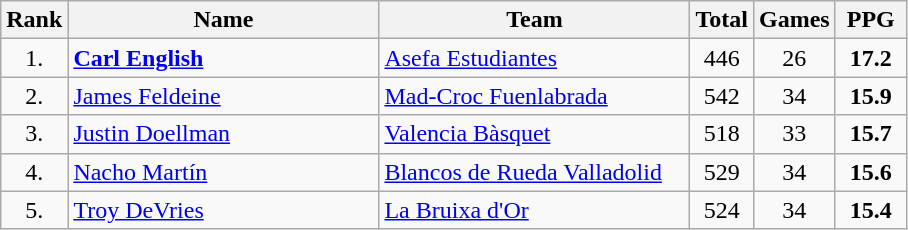<table class="wikitable sortable" style="text-align: center">
<tr>
<th>Rank</th>
<th width=200>Name</th>
<th width=200>Team</th>
<th>Total</th>
<th>Games</th>
<th width=40>PPG</th>
</tr>
<tr>
<td>1.</td>
<td align="left"> <strong><a href='#'>Carl English</a></strong></td>
<td align=left><a href='#'>Asefa Estudiantes</a></td>
<td>446</td>
<td>26</td>
<td><strong>17.2</strong></td>
</tr>
<tr>
<td>2.</td>
<td align="left"> <a href='#'>James Feldeine</a></td>
<td align=left><a href='#'>Mad-Croc Fuenlabrada</a></td>
<td>542</td>
<td>34</td>
<td><strong>15.9</strong></td>
</tr>
<tr>
<td>3.</td>
<td align="left"> <a href='#'>Justin Doellman</a></td>
<td align=left><a href='#'>Valencia Bàsquet</a></td>
<td>518</td>
<td>33</td>
<td><strong>15.7</strong></td>
</tr>
<tr>
<td>4.</td>
<td align="left"> <a href='#'>Nacho Martín</a></td>
<td align=left><a href='#'>Blancos de Rueda Valladolid</a></td>
<td>529</td>
<td>34</td>
<td><strong>15.6</strong></td>
</tr>
<tr>
<td>5.</td>
<td align="left"> <a href='#'>Troy DeVries</a></td>
<td align=left><a href='#'>La Bruixa d'Or</a></td>
<td>524</td>
<td>34</td>
<td><strong>15.4</strong></td>
</tr>
</table>
